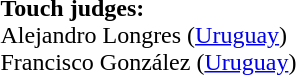<table style="width:100%">
<tr>
<td><br><br><strong>Touch judges:</strong>
<br>Alejandro Longres (<a href='#'>Uruguay</a>)
<br>Francisco González (<a href='#'>Uruguay</a>)</td>
</tr>
</table>
